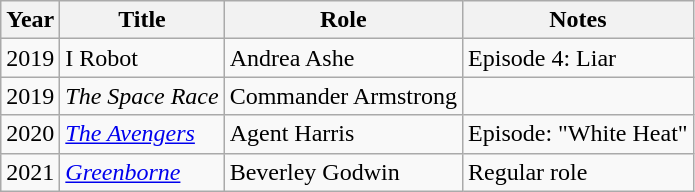<table class="wikitable sortable">
<tr>
<th>Year</th>
<th>Title</th>
<th>Role</th>
<th>Notes</th>
</tr>
<tr>
<td>2019</td>
<td>I Robot</td>
<td>Andrea Ashe</td>
<td>Episode 4: Liar</td>
</tr>
<tr>
<td>2019</td>
<td><em>The Space Race</em></td>
<td>Commander Armstrong</td>
<td></td>
</tr>
<tr>
<td>2020</td>
<td><em><a href='#'>The Avengers</a></em></td>
<td>Agent Harris</td>
<td>Episode: "White Heat"</td>
</tr>
<tr>
<td>2021</td>
<td><em><a href='#'>Greenborne</a></em></td>
<td>Beverley Godwin</td>
<td>Regular role</td>
</tr>
</table>
